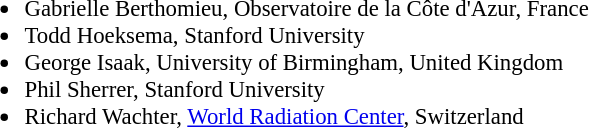<table valign=top style="font-size:95%;"|->
<tr>
<td width=33% valign=top><br><ul><li>Gabrielle Berthomieu, Observatoire de la Côte d'Azur, France</li><li>Todd Hoeksema, Stanford University</li><li>George Isaak, University of Birmingham, United Kingdom</li><li>Phil Sherrer, Stanford University</li><li>Richard Wachter, <a href='#'>World Radiation Center</a>, Switzerland</li></ul></td>
</tr>
</table>
